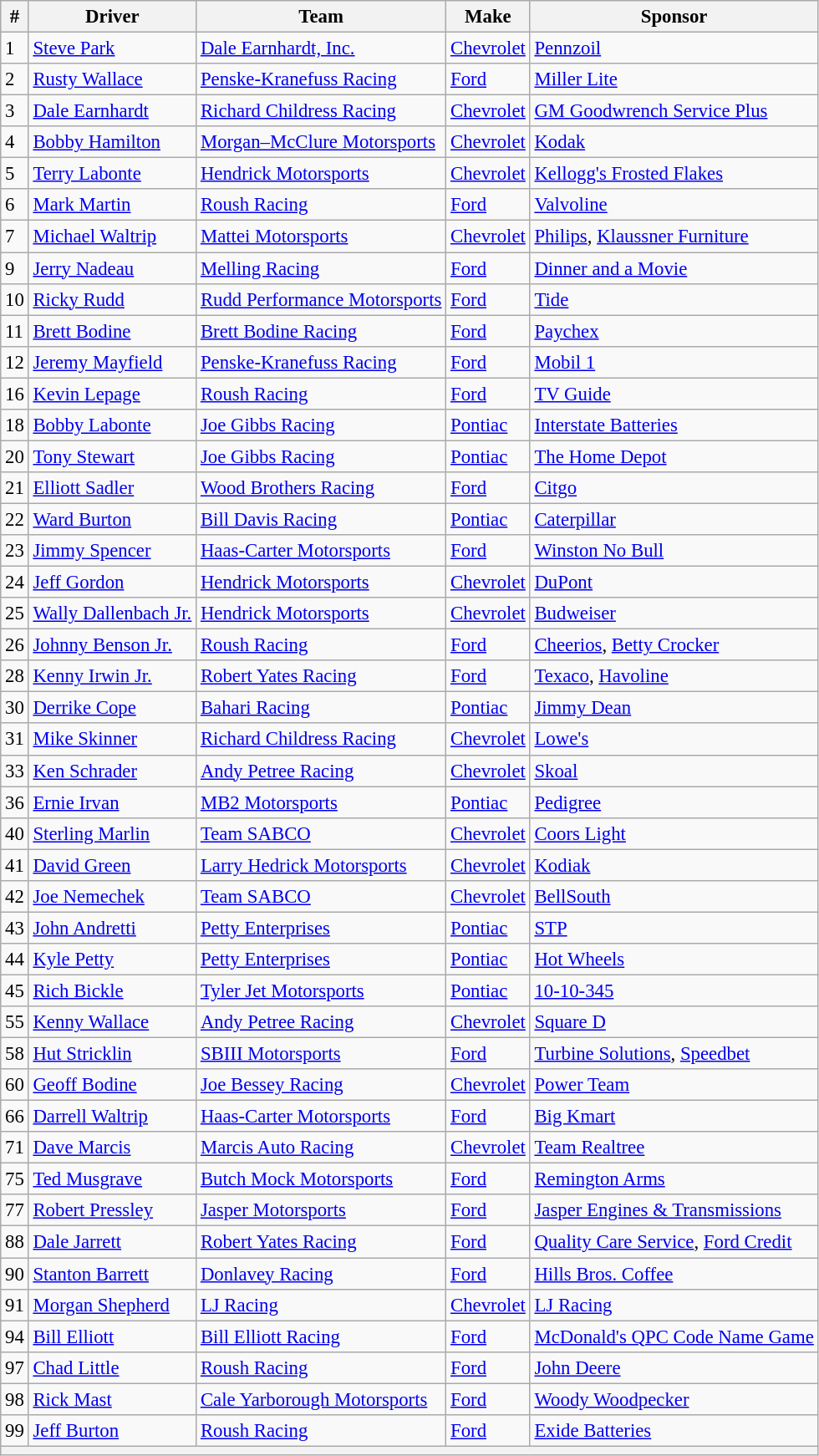<table class="wikitable" style="font-size:95%">
<tr>
<th>#</th>
<th>Driver</th>
<th>Team</th>
<th>Make</th>
<th>Sponsor</th>
</tr>
<tr>
<td>1</td>
<td><a href='#'>Steve Park</a></td>
<td><a href='#'>Dale Earnhardt, Inc.</a></td>
<td><a href='#'>Chevrolet</a></td>
<td><a href='#'>Pennzoil</a></td>
</tr>
<tr>
<td>2</td>
<td><a href='#'>Rusty Wallace</a></td>
<td><a href='#'>Penske-Kranefuss Racing</a></td>
<td><a href='#'>Ford</a></td>
<td><a href='#'>Miller Lite</a></td>
</tr>
<tr>
<td>3</td>
<td><a href='#'>Dale Earnhardt</a></td>
<td><a href='#'>Richard Childress Racing</a></td>
<td><a href='#'>Chevrolet</a></td>
<td><a href='#'>GM Goodwrench Service Plus</a></td>
</tr>
<tr>
<td>4</td>
<td><a href='#'>Bobby Hamilton</a></td>
<td><a href='#'>Morgan–McClure Motorsports</a></td>
<td><a href='#'>Chevrolet</a></td>
<td><a href='#'>Kodak</a></td>
</tr>
<tr>
<td>5</td>
<td><a href='#'>Terry Labonte</a></td>
<td><a href='#'>Hendrick Motorsports</a></td>
<td><a href='#'>Chevrolet</a></td>
<td><a href='#'>Kellogg's Frosted Flakes</a></td>
</tr>
<tr>
<td>6</td>
<td><a href='#'>Mark Martin</a></td>
<td><a href='#'>Roush Racing</a></td>
<td><a href='#'>Ford</a></td>
<td><a href='#'>Valvoline</a></td>
</tr>
<tr>
<td>7</td>
<td><a href='#'>Michael Waltrip</a></td>
<td><a href='#'>Mattei Motorsports</a></td>
<td><a href='#'>Chevrolet</a></td>
<td><a href='#'>Philips</a>, <a href='#'>Klaussner Furniture</a></td>
</tr>
<tr>
<td>9</td>
<td><a href='#'>Jerry Nadeau</a></td>
<td><a href='#'>Melling Racing</a></td>
<td><a href='#'>Ford</a></td>
<td><a href='#'>Dinner and a Movie</a></td>
</tr>
<tr>
<td>10</td>
<td><a href='#'>Ricky Rudd</a></td>
<td><a href='#'>Rudd Performance Motorsports</a></td>
<td><a href='#'>Ford</a></td>
<td><a href='#'>Tide</a></td>
</tr>
<tr>
<td>11</td>
<td><a href='#'>Brett Bodine</a></td>
<td><a href='#'>Brett Bodine Racing</a></td>
<td><a href='#'>Ford</a></td>
<td><a href='#'>Paychex</a></td>
</tr>
<tr>
<td>12</td>
<td><a href='#'>Jeremy Mayfield</a></td>
<td><a href='#'>Penske-Kranefuss Racing</a></td>
<td><a href='#'>Ford</a></td>
<td><a href='#'>Mobil 1</a></td>
</tr>
<tr>
<td>16</td>
<td><a href='#'>Kevin Lepage</a></td>
<td><a href='#'>Roush Racing</a></td>
<td><a href='#'>Ford</a></td>
<td><a href='#'>TV Guide</a></td>
</tr>
<tr>
<td>18</td>
<td><a href='#'>Bobby Labonte</a></td>
<td><a href='#'>Joe Gibbs Racing</a></td>
<td><a href='#'>Pontiac</a></td>
<td><a href='#'>Interstate Batteries</a></td>
</tr>
<tr>
<td>20</td>
<td><a href='#'>Tony Stewart</a></td>
<td><a href='#'>Joe Gibbs Racing</a></td>
<td><a href='#'>Pontiac</a></td>
<td><a href='#'>The Home Depot</a></td>
</tr>
<tr>
<td>21</td>
<td><a href='#'>Elliott Sadler</a></td>
<td><a href='#'>Wood Brothers Racing</a></td>
<td><a href='#'>Ford</a></td>
<td><a href='#'>Citgo</a></td>
</tr>
<tr>
<td>22</td>
<td><a href='#'>Ward Burton</a></td>
<td><a href='#'>Bill Davis Racing</a></td>
<td><a href='#'>Pontiac</a></td>
<td><a href='#'>Caterpillar</a></td>
</tr>
<tr>
<td>23</td>
<td><a href='#'>Jimmy Spencer</a></td>
<td><a href='#'>Haas-Carter Motorsports</a></td>
<td><a href='#'>Ford</a></td>
<td><a href='#'>Winston No Bull</a></td>
</tr>
<tr>
<td>24</td>
<td><a href='#'>Jeff Gordon</a></td>
<td><a href='#'>Hendrick Motorsports</a></td>
<td><a href='#'>Chevrolet</a></td>
<td><a href='#'>DuPont</a></td>
</tr>
<tr>
<td>25</td>
<td><a href='#'>Wally Dallenbach Jr.</a></td>
<td><a href='#'>Hendrick Motorsports</a></td>
<td><a href='#'>Chevrolet</a></td>
<td><a href='#'>Budweiser</a></td>
</tr>
<tr>
<td>26</td>
<td><a href='#'>Johnny Benson Jr.</a></td>
<td><a href='#'>Roush Racing</a></td>
<td><a href='#'>Ford</a></td>
<td><a href='#'>Cheerios</a>, <a href='#'>Betty Crocker</a></td>
</tr>
<tr>
<td>28</td>
<td><a href='#'>Kenny Irwin Jr.</a></td>
<td><a href='#'>Robert Yates Racing</a></td>
<td><a href='#'>Ford</a></td>
<td><a href='#'>Texaco</a>, <a href='#'>Havoline</a></td>
</tr>
<tr>
<td>30</td>
<td><a href='#'>Derrike Cope</a></td>
<td><a href='#'>Bahari Racing</a></td>
<td><a href='#'>Pontiac</a></td>
<td><a href='#'>Jimmy Dean</a></td>
</tr>
<tr>
<td>31</td>
<td><a href='#'>Mike Skinner</a></td>
<td><a href='#'>Richard Childress Racing</a></td>
<td><a href='#'>Chevrolet</a></td>
<td><a href='#'>Lowe's</a></td>
</tr>
<tr>
<td>33</td>
<td><a href='#'>Ken Schrader</a></td>
<td><a href='#'>Andy Petree Racing</a></td>
<td><a href='#'>Chevrolet</a></td>
<td><a href='#'>Skoal</a></td>
</tr>
<tr>
<td>36</td>
<td><a href='#'>Ernie Irvan</a></td>
<td><a href='#'>MB2 Motorsports</a></td>
<td><a href='#'>Pontiac</a></td>
<td><a href='#'>Pedigree</a></td>
</tr>
<tr>
<td>40</td>
<td><a href='#'>Sterling Marlin</a></td>
<td><a href='#'>Team SABCO</a></td>
<td><a href='#'>Chevrolet</a></td>
<td><a href='#'>Coors Light</a></td>
</tr>
<tr>
<td>41</td>
<td><a href='#'>David Green</a></td>
<td><a href='#'>Larry Hedrick Motorsports</a></td>
<td><a href='#'>Chevrolet</a></td>
<td><a href='#'>Kodiak</a></td>
</tr>
<tr>
<td>42</td>
<td><a href='#'>Joe Nemechek</a></td>
<td><a href='#'>Team SABCO</a></td>
<td><a href='#'>Chevrolet</a></td>
<td><a href='#'>BellSouth</a></td>
</tr>
<tr>
<td>43</td>
<td><a href='#'>John Andretti</a></td>
<td><a href='#'>Petty Enterprises</a></td>
<td><a href='#'>Pontiac</a></td>
<td><a href='#'>STP</a></td>
</tr>
<tr>
<td>44</td>
<td><a href='#'>Kyle Petty</a></td>
<td><a href='#'>Petty Enterprises</a></td>
<td><a href='#'>Pontiac</a></td>
<td><a href='#'>Hot Wheels</a></td>
</tr>
<tr>
<td>45</td>
<td><a href='#'>Rich Bickle</a></td>
<td><a href='#'>Tyler Jet Motorsports</a></td>
<td><a href='#'>Pontiac</a></td>
<td><a href='#'>10-10-345</a></td>
</tr>
<tr>
<td>55</td>
<td><a href='#'>Kenny Wallace</a></td>
<td><a href='#'>Andy Petree Racing</a></td>
<td><a href='#'>Chevrolet</a></td>
<td><a href='#'>Square D</a></td>
</tr>
<tr>
<td>58</td>
<td><a href='#'>Hut Stricklin</a></td>
<td><a href='#'>SBIII Motorsports</a></td>
<td><a href='#'>Ford</a></td>
<td><a href='#'>Turbine Solutions</a>, <a href='#'>Speedbet</a></td>
</tr>
<tr>
<td>60</td>
<td><a href='#'>Geoff Bodine</a></td>
<td><a href='#'>Joe Bessey Racing</a></td>
<td><a href='#'>Chevrolet</a></td>
<td><a href='#'>Power Team</a></td>
</tr>
<tr>
<td>66</td>
<td><a href='#'>Darrell Waltrip</a></td>
<td><a href='#'>Haas-Carter Motorsports</a></td>
<td><a href='#'>Ford</a></td>
<td><a href='#'>Big Kmart</a></td>
</tr>
<tr>
<td>71</td>
<td><a href='#'>Dave Marcis</a></td>
<td><a href='#'>Marcis Auto Racing</a></td>
<td><a href='#'>Chevrolet</a></td>
<td><a href='#'>Team Realtree</a></td>
</tr>
<tr>
<td>75</td>
<td><a href='#'>Ted Musgrave</a></td>
<td><a href='#'>Butch Mock Motorsports</a></td>
<td><a href='#'>Ford</a></td>
<td><a href='#'>Remington Arms</a></td>
</tr>
<tr>
<td>77</td>
<td><a href='#'>Robert Pressley</a></td>
<td><a href='#'>Jasper Motorsports</a></td>
<td><a href='#'>Ford</a></td>
<td><a href='#'>Jasper Engines & Transmissions</a></td>
</tr>
<tr>
<td>88</td>
<td><a href='#'>Dale Jarrett</a></td>
<td><a href='#'>Robert Yates Racing</a></td>
<td><a href='#'>Ford</a></td>
<td><a href='#'>Quality Care Service</a>, <a href='#'>Ford Credit</a></td>
</tr>
<tr>
<td>90</td>
<td><a href='#'>Stanton Barrett</a></td>
<td><a href='#'>Donlavey Racing</a></td>
<td><a href='#'>Ford</a></td>
<td><a href='#'>Hills Bros. Coffee</a></td>
</tr>
<tr>
<td>91</td>
<td><a href='#'>Morgan Shepherd</a></td>
<td><a href='#'>LJ Racing</a></td>
<td><a href='#'>Chevrolet</a></td>
<td><a href='#'>LJ Racing</a></td>
</tr>
<tr>
<td>94</td>
<td><a href='#'>Bill Elliott</a></td>
<td><a href='#'>Bill Elliott Racing</a></td>
<td><a href='#'>Ford</a></td>
<td><a href='#'>McDonald's QPC Code Name Game</a></td>
</tr>
<tr>
<td>97</td>
<td><a href='#'>Chad Little</a></td>
<td><a href='#'>Roush Racing</a></td>
<td><a href='#'>Ford</a></td>
<td><a href='#'>John Deere</a></td>
</tr>
<tr>
<td>98</td>
<td><a href='#'>Rick Mast</a></td>
<td><a href='#'>Cale Yarborough Motorsports</a></td>
<td><a href='#'>Ford</a></td>
<td><a href='#'>Woody Woodpecker</a></td>
</tr>
<tr>
<td>99</td>
<td><a href='#'>Jeff Burton</a></td>
<td><a href='#'>Roush Racing</a></td>
<td><a href='#'>Ford</a></td>
<td><a href='#'>Exide Batteries</a></td>
</tr>
<tr>
<th colspan="5"></th>
</tr>
</table>
